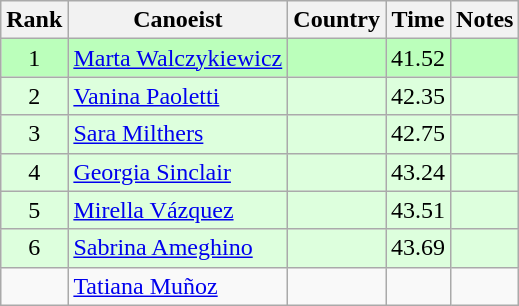<table class="wikitable" style="text-align:center">
<tr>
<th>Rank</th>
<th>Canoeist</th>
<th>Country</th>
<th>Time</th>
<th>Notes</th>
</tr>
<tr bgcolor=bbffbb>
<td>1</td>
<td align="left"><a href='#'>Marta Walczykiewicz</a></td>
<td align="left"></td>
<td>41.52</td>
<td></td>
</tr>
<tr bgcolor=ddffdd>
<td>2</td>
<td align="left"><a href='#'>Vanina Paoletti</a></td>
<td align="left"></td>
<td>42.35</td>
<td></td>
</tr>
<tr bgcolor=ddffdd>
<td>3</td>
<td align="left"><a href='#'>Sara Milthers</a></td>
<td align="left"></td>
<td>42.75</td>
<td></td>
</tr>
<tr bgcolor=ddffdd>
<td>4</td>
<td align="left"><a href='#'>Georgia Sinclair</a></td>
<td align="left"></td>
<td>43.24</td>
<td></td>
</tr>
<tr bgcolor=ddffdd>
<td>5</td>
<td align="left"><a href='#'>Mirella Vázquez</a></td>
<td align="left"></td>
<td>43.51</td>
<td></td>
</tr>
<tr bgcolor=ddffdd>
<td>6</td>
<td align="left"><a href='#'>Sabrina Ameghino</a></td>
<td align="left"></td>
<td>43.69</td>
<td></td>
</tr>
<tr>
<td></td>
<td align="left"><a href='#'>Tatiana Muñoz</a></td>
<td align="left"></td>
<td></td>
<td></td>
</tr>
</table>
